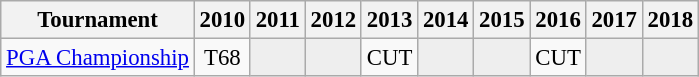<table class="wikitable" style="font-size:95%;text-align:center;">
<tr>
<th>Tournament</th>
<th>2010</th>
<th>2011</th>
<th>2012</th>
<th>2013</th>
<th>2014</th>
<th>2015</th>
<th>2016</th>
<th>2017</th>
<th>2018</th>
</tr>
<tr>
<td align=left><a href='#'>PGA Championship</a></td>
<td>T68</td>
<td style="background:#eeeeee;"></td>
<td style="background:#eeeeee;"></td>
<td>CUT</td>
<td style="background:#eeeeee;"></td>
<td style="background:#eeeeee;"></td>
<td>CUT</td>
<td style="background:#eeeeee;"></td>
<td style="background:#eeeeee;"></td>
</tr>
</table>
